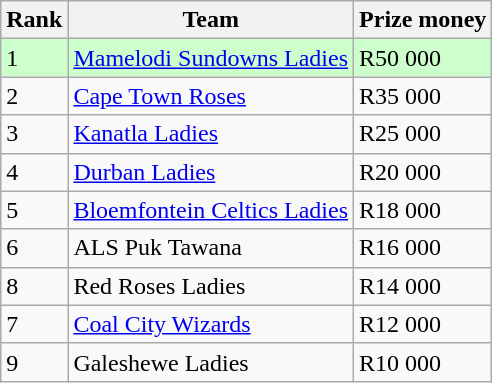<table class="wikitable">
<tr>
<th>Rank</th>
<th>Team</th>
<th>Prize money</th>
</tr>
<tr bgcolor=#CCFFCC>
<td>1</td>
<td><a href='#'>Mamelodi Sundowns Ladies</a></td>
<td>R50 000</td>
</tr>
<tr>
<td>2</td>
<td><a href='#'>Cape Town Roses</a></td>
<td>R35 000</td>
</tr>
<tr>
<td>3</td>
<td><a href='#'>Kanatla Ladies</a></td>
<td>R25 000</td>
</tr>
<tr>
<td>4</td>
<td><a href='#'>Durban Ladies</a></td>
<td>R20 000</td>
</tr>
<tr>
<td>5</td>
<td><a href='#'>Bloemfontein Celtics Ladies</a></td>
<td>R18 000</td>
</tr>
<tr>
<td>6</td>
<td>ALS Puk Tawana</td>
<td>R16 000</td>
</tr>
<tr>
<td>8</td>
<td>Red Roses Ladies</td>
<td>R14 000</td>
</tr>
<tr>
<td>7</td>
<td><a href='#'>Coal City Wizards</a></td>
<td>R12 000</td>
</tr>
<tr>
<td>9</td>
<td>Galeshewe Ladies</td>
<td>R10 000</td>
</tr>
</table>
